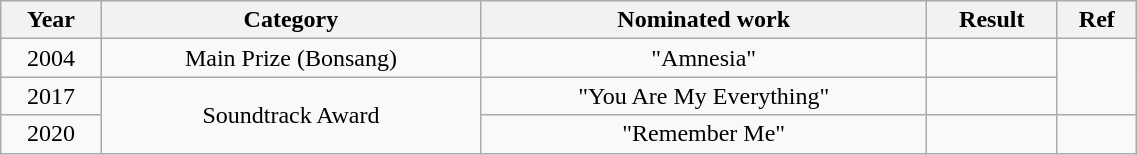<table class="wikitable plainrowheaders" style="text-align:center; width:60%">
<tr>
<th>Year</th>
<th>Category</th>
<th>Nominated work</th>
<th>Result</th>
<th>Ref</th>
</tr>
<tr>
<td>2004</td>
<td>Main Prize (Bonsang)</td>
<td>"Amnesia"</td>
<td></td>
<td rowspan="2"></td>
</tr>
<tr>
<td>2017</td>
<td rowspan=2>Soundtrack Award</td>
<td>"You Are My Everything"</td>
<td></td>
</tr>
<tr>
<td>2020</td>
<td>"Remember Me"</td>
<td></td>
<td></td>
</tr>
</table>
